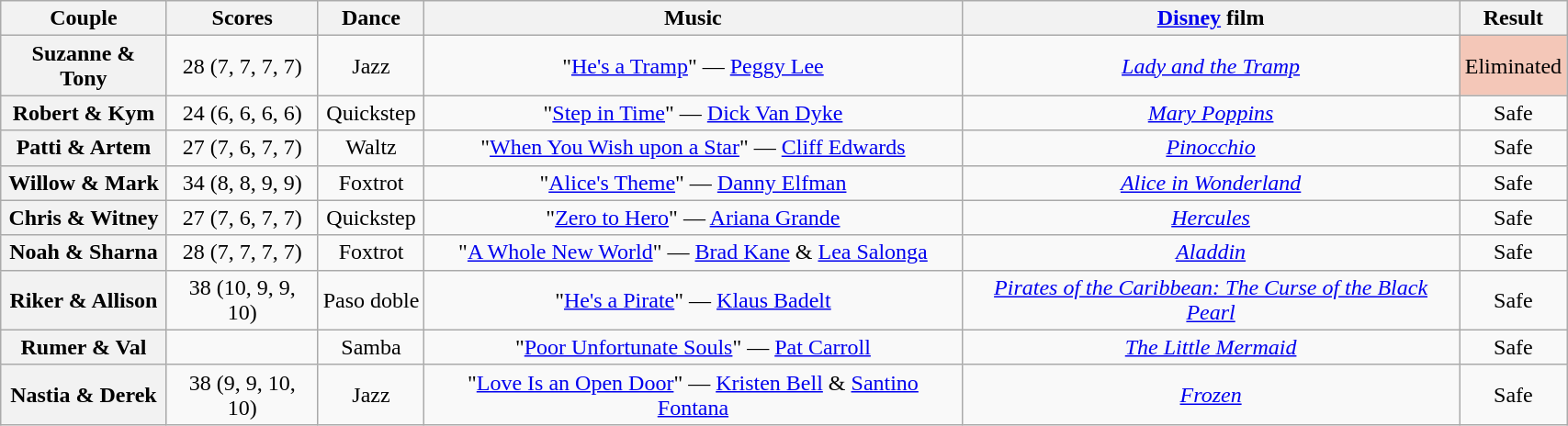<table class="wikitable sortable" style="text-align:center; width:90%">
<tr>
<th scope="col">Couple</th>
<th scope="col">Scores</th>
<th scope="col" class="unsortable">Dance</th>
<th scope="col" class="unsortable">Music</th>
<th scope="col" class="unsortable"><a href='#'>Disney</a> film</th>
<th scope="col" class="unsortable">Result</th>
</tr>
<tr>
<th scope="row">Suzanne & Tony</th>
<td>28 (7, 7, 7, 7)</td>
<td>Jazz</td>
<td>"<a href='#'>He's a Tramp</a>" — <a href='#'>Peggy Lee</a></td>
<td><em><a href='#'>Lady and the Tramp</a></em></td>
<td bgcolor=f4c7b8>Eliminated</td>
</tr>
<tr>
<th scope="row">Robert & Kym</th>
<td>24 (6, 6, 6, 6)</td>
<td>Quickstep</td>
<td>"<a href='#'>Step in Time</a>" — <a href='#'>Dick Van Dyke</a></td>
<td><em><a href='#'>Mary Poppins</a></em></td>
<td>Safe</td>
</tr>
<tr>
<th scope="row">Patti & Artem</th>
<td>27 (7, 6, 7, 7)</td>
<td>Waltz</td>
<td>"<a href='#'>When You Wish upon a Star</a>" — <a href='#'>Cliff Edwards</a></td>
<td><em><a href='#'>Pinocchio</a></em></td>
<td>Safe</td>
</tr>
<tr>
<th scope="row">Willow & Mark</th>
<td>34 (8, 8, 9, 9)</td>
<td>Foxtrot</td>
<td>"<a href='#'>Alice's Theme</a>" — <a href='#'>Danny Elfman</a></td>
<td><em><a href='#'>Alice in Wonderland</a></em></td>
<td>Safe</td>
</tr>
<tr>
<th scope="row">Chris & Witney</th>
<td>27 (7, 6, 7, 7)</td>
<td>Quickstep</td>
<td>"<a href='#'>Zero to Hero</a>" — <a href='#'>Ariana Grande</a></td>
<td><em><a href='#'>Hercules</a></em></td>
<td>Safe</td>
</tr>
<tr>
<th scope="row">Noah & Sharna</th>
<td>28 (7, 7, 7, 7)</td>
<td>Foxtrot</td>
<td>"<a href='#'>A Whole New World</a>" — <a href='#'>Brad Kane</a> & <a href='#'>Lea Salonga</a></td>
<td><em><a href='#'>Aladdin</a></em></td>
<td>Safe</td>
</tr>
<tr>
<th scope="row">Riker & Allison</th>
<td>38 (10, 9, 9, 10)</td>
<td>Paso doble</td>
<td>"<a href='#'>He's a Pirate</a>" — <a href='#'>Klaus Badelt</a></td>
<td><em><a href='#'>Pirates of the Caribbean: The Curse of the Black Pearl</a></em></td>
<td>Safe</td>
</tr>
<tr>
<th scope="row">Rumer & Val</th>
<td></td>
<td>Samba</td>
<td>"<a href='#'>Poor Unfortunate Souls</a>" — <a href='#'>Pat Carroll</a></td>
<td><em><a href='#'>The Little Mermaid</a></em></td>
<td>Safe</td>
</tr>
<tr>
<th scope="row">Nastia & Derek</th>
<td>38 (9, 9, 10, 10)</td>
<td>Jazz</td>
<td>"<a href='#'>Love Is an Open Door</a>" — <a href='#'>Kristen Bell</a> & <a href='#'>Santino Fontana</a></td>
<td><em><a href='#'>Frozen</a></em></td>
<td>Safe</td>
</tr>
</table>
